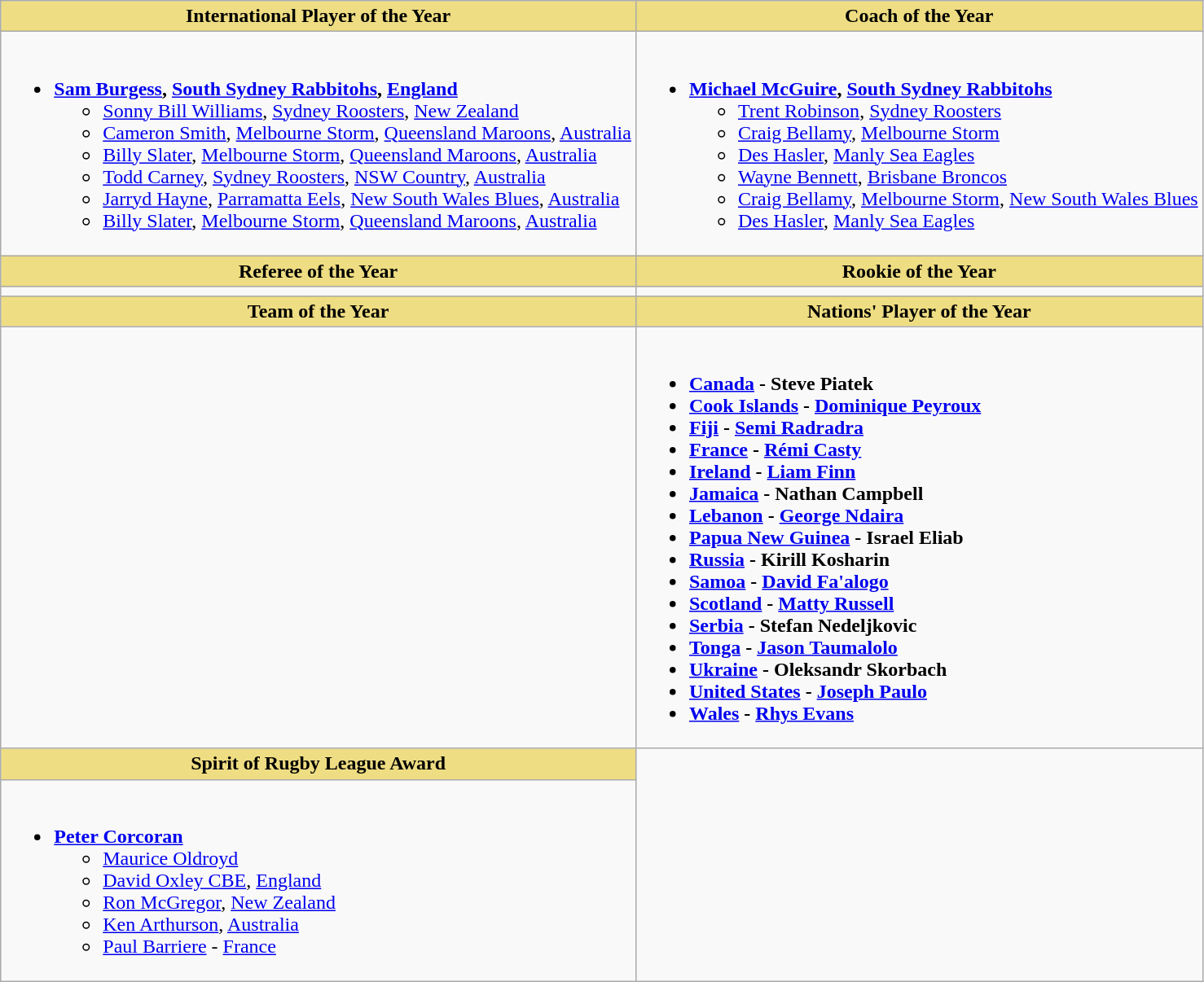<table class=wikitable style="width=150%">
<tr>
<th style="background:#EEDD82;" ! style="width=50%">International Player of the Year</th>
<th style="background:#EEDD82;" ! style="width=50%">Coach of the Year</th>
</tr>
<tr>
<td valign="top"><br><ul><li><strong><a href='#'>Sam Burgess</a>, <a href='#'>South Sydney Rabbitohs</a>, <a href='#'>England</a></strong><ul><li><a href='#'>Sonny Bill Williams</a>, <a href='#'>Sydney Roosters</a>, <a href='#'>New Zealand</a></li><li><a href='#'>Cameron Smith</a>, <a href='#'>Melbourne Storm</a>, <a href='#'>Queensland Maroons</a>, <a href='#'>Australia</a></li><li><a href='#'>Billy Slater</a>, <a href='#'>Melbourne Storm</a>, <a href='#'>Queensland Maroons</a>, <a href='#'>Australia</a></li><li><a href='#'>Todd Carney</a>, <a href='#'>Sydney Roosters</a>, <a href='#'>NSW Country</a>, <a href='#'>Australia</a></li><li><a href='#'>Jarryd Hayne</a>, <a href='#'>Parramatta Eels</a>, <a href='#'>New South Wales Blues</a>, <a href='#'>Australia</a></li><li><a href='#'>Billy Slater</a>, <a href='#'>Melbourne Storm</a>, <a href='#'>Queensland Maroons</a>, <a href='#'>Australia</a></li></ul></li></ul></td>
<td valign="top"><br><ul><li><strong><a href='#'>Michael McGuire</a>, <a href='#'>South Sydney Rabbitohs</a></strong><ul><li><a href='#'>Trent Robinson</a>, <a href='#'>Sydney Roosters</a></li><li><a href='#'>Craig Bellamy</a>, <a href='#'>Melbourne Storm</a></li><li><a href='#'>Des Hasler</a>, <a href='#'>Manly Sea Eagles</a></li><li><a href='#'>Wayne Bennett</a>, <a href='#'>Brisbane Broncos</a></li><li><a href='#'>Craig Bellamy</a>, <a href='#'>Melbourne Storm</a>, <a href='#'>New South Wales Blues</a></li><li><a href='#'>Des Hasler</a>, <a href='#'>Manly Sea Eagles</a></li></ul></li></ul></td>
</tr>
<tr>
<th style="background:#EEDD82;" ! style="width=50%">Referee of the Year</th>
<th style="background:#EEDD82;" ! style="width=50%">Rookie of the Year</th>
</tr>
<tr>
<td valign="top"></td>
<td valign="top"></td>
</tr>
<tr>
<th style="background:#EEDD82;" ! style="width=50%">Team of the Year</th>
<th style="background:#EEDD82;" ! style="width=50%">Nations' Player of the Year</th>
</tr>
<tr>
<td valign="top"></td>
<td valign="top"><br><ul><li><strong><a href='#'>Canada</a> - Steve Piatek</strong></li><li><strong><a href='#'>Cook Islands</a> - <a href='#'>Dominique Peyroux</a></strong></li><li><strong><a href='#'>Fiji</a> - <a href='#'>Semi Radradra</a></strong></li><li><strong><a href='#'>France</a> - <a href='#'>Rémi Casty</a></strong></li><li><strong><a href='#'>Ireland</a> - <a href='#'>Liam Finn</a></strong></li><li><strong><a href='#'>Jamaica</a> - Nathan Campbell</strong></li><li><strong><a href='#'>Lebanon</a> - <a href='#'>George Ndaira</a></strong></li><li><strong><a href='#'>Papua New Guinea</a> - Israel Eliab</strong></li><li><strong><a href='#'>Russia</a> - Kirill Kosharin</strong></li><li><strong><a href='#'>Samoa</a> - <a href='#'>David Fa'alogo</a></strong></li><li><strong><a href='#'>Scotland</a> - <a href='#'>Matty Russell</a></strong></li><li><strong><a href='#'>Serbia</a> - Stefan Nedeljkovic</strong></li><li><strong><a href='#'>Tonga</a> - <a href='#'>Jason Taumalolo</a></strong></li><li><strong><a href='#'>Ukraine</a> - Oleksandr Skorbach</strong></li><li><strong><a href='#'>United States</a> - <a href='#'>Joseph Paulo</a></strong></li><li><strong><a href='#'>Wales</a> - <a href='#'>Rhys Evans</a></strong></li></ul></td>
</tr>
<tr>
<th style="background:#EEDD82;" ! style="width=50%">Spirit of Rugby League Award</th>
</tr>
<tr>
<td valign="top"><br><ul><li><strong><a href='#'>Peter Corcoran</a></strong><ul><li><a href='#'>Maurice Oldroyd</a></li><li><a href='#'>David Oxley CBE</a>, <a href='#'>England</a></li><li><a href='#'>Ron McGregor</a>, <a href='#'>New Zealand</a></li><li><a href='#'>Ken Arthurson</a>, <a href='#'>Australia</a></li><li><a href='#'>Paul Barriere</a> - <a href='#'>France</a></li></ul></li></ul></td>
</tr>
</table>
